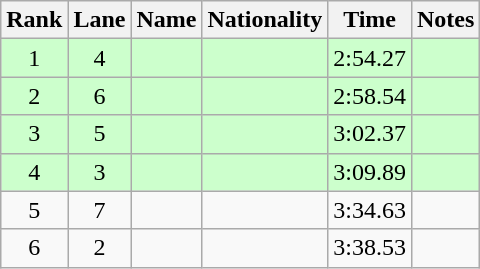<table class="wikitable sortable" style="text-align:center">
<tr>
<th>Rank</th>
<th>Lane</th>
<th>Name</th>
<th>Nationality</th>
<th>Time</th>
<th>Notes</th>
</tr>
<tr bgcolor=ccffcc>
<td>1</td>
<td>4</td>
<td align=left></td>
<td align=left></td>
<td>2:54.27</td>
<td><strong></strong></td>
</tr>
<tr bgcolor=ccffcc>
<td>2</td>
<td>6</td>
<td align=left></td>
<td align=left></td>
<td>2:58.54</td>
<td><strong></strong></td>
</tr>
<tr bgcolor=ccffcc>
<td>3</td>
<td>5</td>
<td align=left></td>
<td align=left></td>
<td>3:02.37</td>
<td><strong></strong></td>
</tr>
<tr bgcolor=ccffcc>
<td>4</td>
<td>3</td>
<td align=left></td>
<td align=left></td>
<td>3:09.89</td>
<td><strong></strong></td>
</tr>
<tr>
<td>5</td>
<td>7</td>
<td align=left></td>
<td align=left></td>
<td>3:34.63</td>
<td></td>
</tr>
<tr>
<td>6</td>
<td>2</td>
<td align=left></td>
<td align=left></td>
<td>3:38.53</td>
<td></td>
</tr>
</table>
